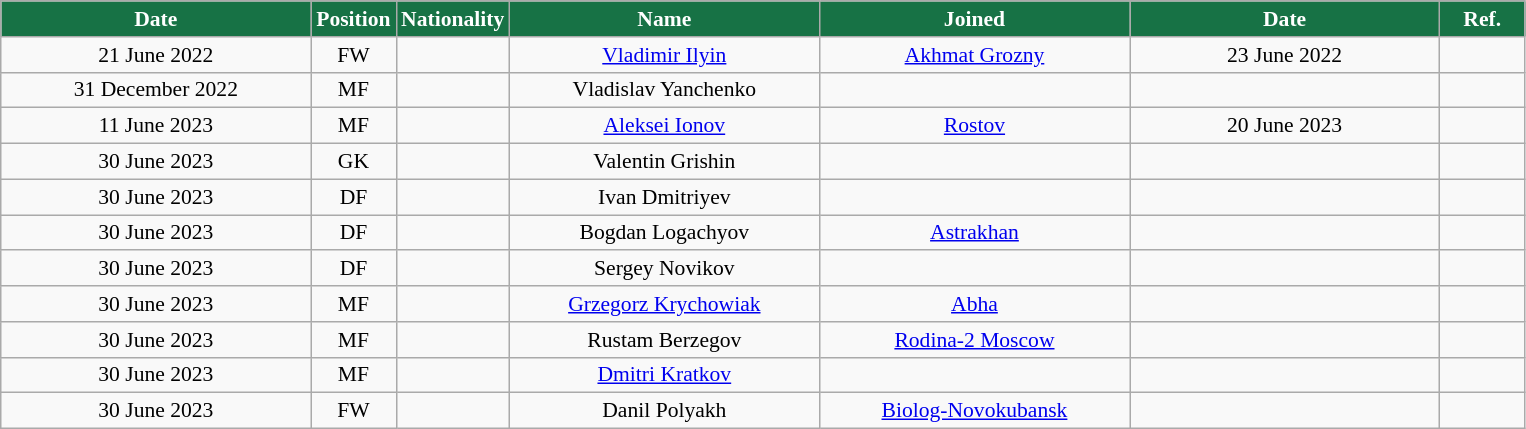<table class="wikitable"  style="text-align:center; font-size:90%; ">
<tr>
<th style="background:#177245; color:#FFFFFF; width:200px;">Date</th>
<th style="background:#177245; color:#FFFFFF; width:50px;">Position</th>
<th style="background:#177245; color:#FFFFFF; width:50px;">Nationality</th>
<th style="background:#177245; color:#FFFFFF; width:200px;">Name</th>
<th style="background:#177245; color:#FFFFFF; width:200px;">Joined</th>
<th style="background:#177245; color:#FFFFFF; width:200px;">Date</th>
<th style="background:#177245; color:#FFFFFF; width:50px;">Ref.</th>
</tr>
<tr>
<td>21 June 2022</td>
<td>FW</td>
<td></td>
<td><a href='#'>Vladimir Ilyin</a></td>
<td><a href='#'>Akhmat Grozny</a></td>
<td>23 June 2022</td>
<td></td>
</tr>
<tr>
<td>31 December 2022</td>
<td>MF</td>
<td></td>
<td>Vladislav Yanchenko</td>
<td></td>
<td></td>
<td></td>
</tr>
<tr>
<td>11 June 2023</td>
<td>MF</td>
<td></td>
<td><a href='#'>Aleksei Ionov</a></td>
<td><a href='#'>Rostov</a></td>
<td>20 June 2023</td>
<td></td>
</tr>
<tr>
<td>30 June 2023</td>
<td>GK</td>
<td></td>
<td>Valentin Grishin</td>
<td></td>
<td></td>
<td></td>
</tr>
<tr>
<td>30 June 2023</td>
<td>DF</td>
<td></td>
<td>Ivan Dmitriyev</td>
<td></td>
<td></td>
<td></td>
</tr>
<tr>
<td>30 June 2023</td>
<td>DF</td>
<td></td>
<td>Bogdan Logachyov</td>
<td><a href='#'>Astrakhan</a></td>
<td></td>
<td></td>
</tr>
<tr>
<td>30 June 2023</td>
<td>DF</td>
<td></td>
<td>Sergey Novikov</td>
<td></td>
<td></td>
<td></td>
</tr>
<tr>
<td>30 June 2023</td>
<td>MF</td>
<td></td>
<td><a href='#'>Grzegorz Krychowiak</a></td>
<td><a href='#'>Abha</a></td>
<td></td>
<td></td>
</tr>
<tr>
<td>30 June 2023</td>
<td>MF</td>
<td></td>
<td>Rustam Berzegov</td>
<td><a href='#'>Rodina-2 Moscow</a></td>
<td></td>
<td></td>
</tr>
<tr>
<td>30 June 2023</td>
<td>MF</td>
<td></td>
<td><a href='#'>Dmitri Kratkov</a></td>
<td></td>
<td></td>
<td></td>
</tr>
<tr>
<td>30 June 2023</td>
<td>FW</td>
<td></td>
<td>Danil Polyakh</td>
<td><a href='#'>Biolog-Novokubansk</a></td>
<td></td>
<td></td>
</tr>
</table>
